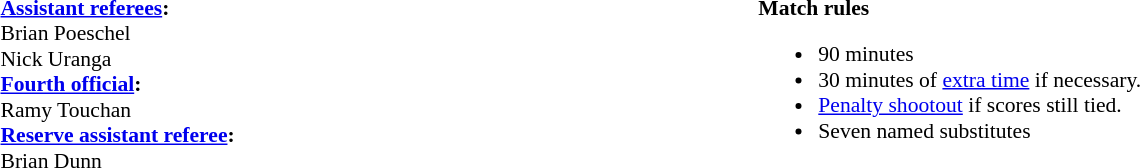<table width=100% style="font-size:90%">
<tr>
<td><br><strong><a href='#'>Assistant referees</a>:</strong>
<br>Brian Poeschel
<br>	Nick Uranga
<br><strong><a href='#'>Fourth official</a>:</strong>
<br>Ramy Touchan
<br><strong><a href='#'>Reserve assistant referee</a>:</strong>
<br>Brian Dunn</td>
<td style="width:60%; vertical-align:top;"><br><strong>Match rules</strong><ul><li>90 minutes</li><li>30 minutes of <a href='#'>extra time</a> if necessary.</li><li><a href='#'>Penalty shootout</a> if scores still tied.</li><li>Seven named substitutes</li></ul></td>
</tr>
</table>
